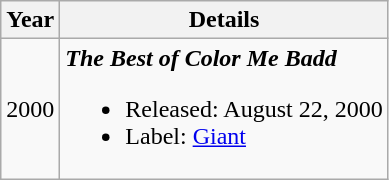<table class="wikitable plainrowheaders" style="text-align:center;">
<tr>
<th>Year</th>
<th>Details</th>
</tr>
<tr>
<td>2000</td>
<td align="left"><strong><em>The Best of Color Me Badd</em></strong><br><ul><li>Released: August 22, 2000</li><li>Label: <a href='#'>Giant</a></li></ul></td>
</tr>
</table>
